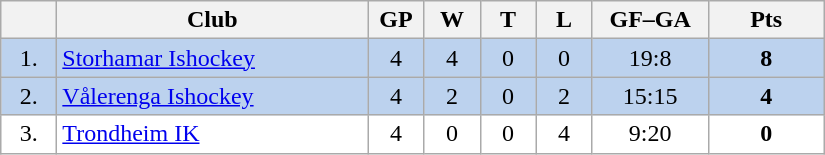<table class="wikitable">
<tr>
<th width="30"></th>
<th width="200">Club</th>
<th width="30">GP</th>
<th width="30">W</th>
<th width="30">T</th>
<th width="30">L</th>
<th width="70">GF–GA</th>
<th width="70">Pts</th>
</tr>
<tr bgcolor="#BCD2EE" align="center">
<td>1.</td>
<td align="left"><a href='#'>Storhamar Ishockey</a></td>
<td>4</td>
<td>4</td>
<td>0</td>
<td>0</td>
<td>19:8</td>
<td><strong>8</strong></td>
</tr>
<tr bgcolor="#BCD2EE" align="center">
<td>2.</td>
<td align="left"><a href='#'>Vålerenga Ishockey</a></td>
<td>4</td>
<td>2</td>
<td>0</td>
<td>2</td>
<td>15:15</td>
<td><strong>4</strong></td>
</tr>
<tr bgcolor="#FFFFFF" align="center">
<td>3.</td>
<td align="left"><a href='#'>Trondheim IK</a></td>
<td>4</td>
<td>0</td>
<td>0</td>
<td>4</td>
<td>9:20</td>
<td><strong>0</strong></td>
</tr>
</table>
